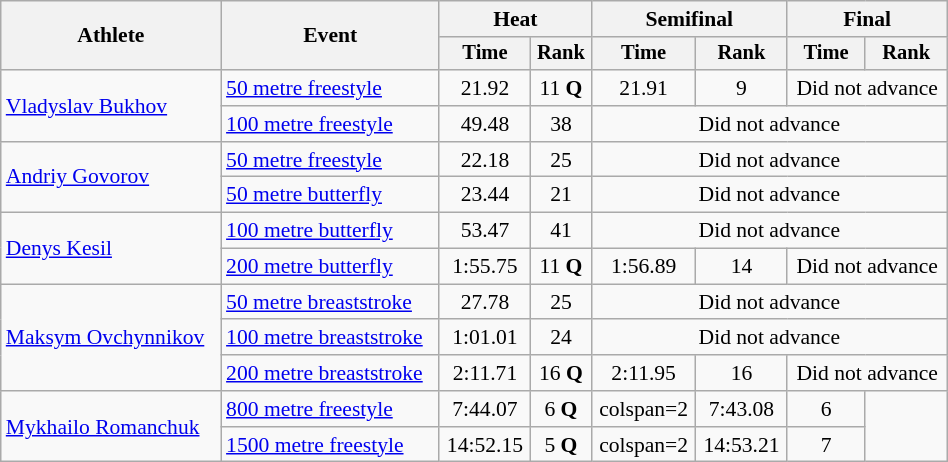<table class="wikitable" style="text-align:center; font-size:90%; width:50%;">
<tr>
<th rowspan="2">Athlete</th>
<th rowspan="2">Event</th>
<th colspan="2">Heat</th>
<th colspan="2">Semifinal</th>
<th colspan="2">Final</th>
</tr>
<tr style="font-size:95%">
<th>Time</th>
<th>Rank</th>
<th>Time</th>
<th>Rank</th>
<th>Time</th>
<th>Rank</th>
</tr>
<tr>
<td align=left rowspan=2><a href='#'>Vladyslav Bukhov</a></td>
<td align=left><a href='#'>50 metre freestyle</a></td>
<td>21.92</td>
<td>11 <strong>Q</strong></td>
<td>21.91</td>
<td>9</td>
<td colspan=2>Did not advance</td>
</tr>
<tr>
<td align=left><a href='#'>100 metre freestyle</a></td>
<td>49.48</td>
<td>38</td>
<td colspan=4>Did not advance</td>
</tr>
<tr align=center>
<td align=left rowspan="2"><a href='#'>Andriy Govorov</a></td>
<td align=left><a href='#'>50 metre freestyle</a></td>
<td>22.18</td>
<td>25</td>
<td colspan=4>Did not advance</td>
</tr>
<tr align=center>
<td align=left><a href='#'>50 metre butterfly</a></td>
<td>23.44</td>
<td>21</td>
<td colspan=4>Did not advance</td>
</tr>
<tr>
<td align=left rowspan=2><a href='#'>Denys Kesil</a></td>
<td align=left><a href='#'>100 metre butterfly</a></td>
<td>53.47</td>
<td>41</td>
<td colspan=4>Did not advance</td>
</tr>
<tr>
<td align=left><a href='#'>200 metre butterfly</a></td>
<td>1:55.75</td>
<td>11 <strong>Q</strong></td>
<td>1:56.89</td>
<td>14</td>
<td colspan="2">Did not advance</td>
</tr>
<tr align=center>
<td align=left rowspan="3"><a href='#'>Maksym Ovchynnikov</a></td>
<td align=left><a href='#'>50 metre breaststroke</a></td>
<td>27.78</td>
<td>25</td>
<td colspan=4>Did not advance</td>
</tr>
<tr align=center>
<td align=left><a href='#'>100 metre breaststroke</a></td>
<td>1:01.01</td>
<td>24</td>
<td colspan=4>Did not advance</td>
</tr>
<tr align=center>
<td align=left><a href='#'>200 metre breaststroke</a></td>
<td>2:11.71</td>
<td>16 <strong>Q</strong></td>
<td>2:11.95</td>
<td>16</td>
<td colspan=2>Did not advance</td>
</tr>
<tr>
<td align=left rowspan=2><a href='#'>Mykhailo Romanchuk</a></td>
<td align=left><a href='#'>800 metre freestyle</a></td>
<td>7:44.07</td>
<td>6 <strong>Q</strong></td>
<td>colspan=2 </td>
<td>7:43.08</td>
<td>6</td>
</tr>
<tr>
<td align=left><a href='#'>1500 metre freestyle</a></td>
<td>14:52.15</td>
<td>5 <strong>Q</strong></td>
<td>colspan=2 </td>
<td>14:53.21</td>
<td>7</td>
</tr>
</table>
